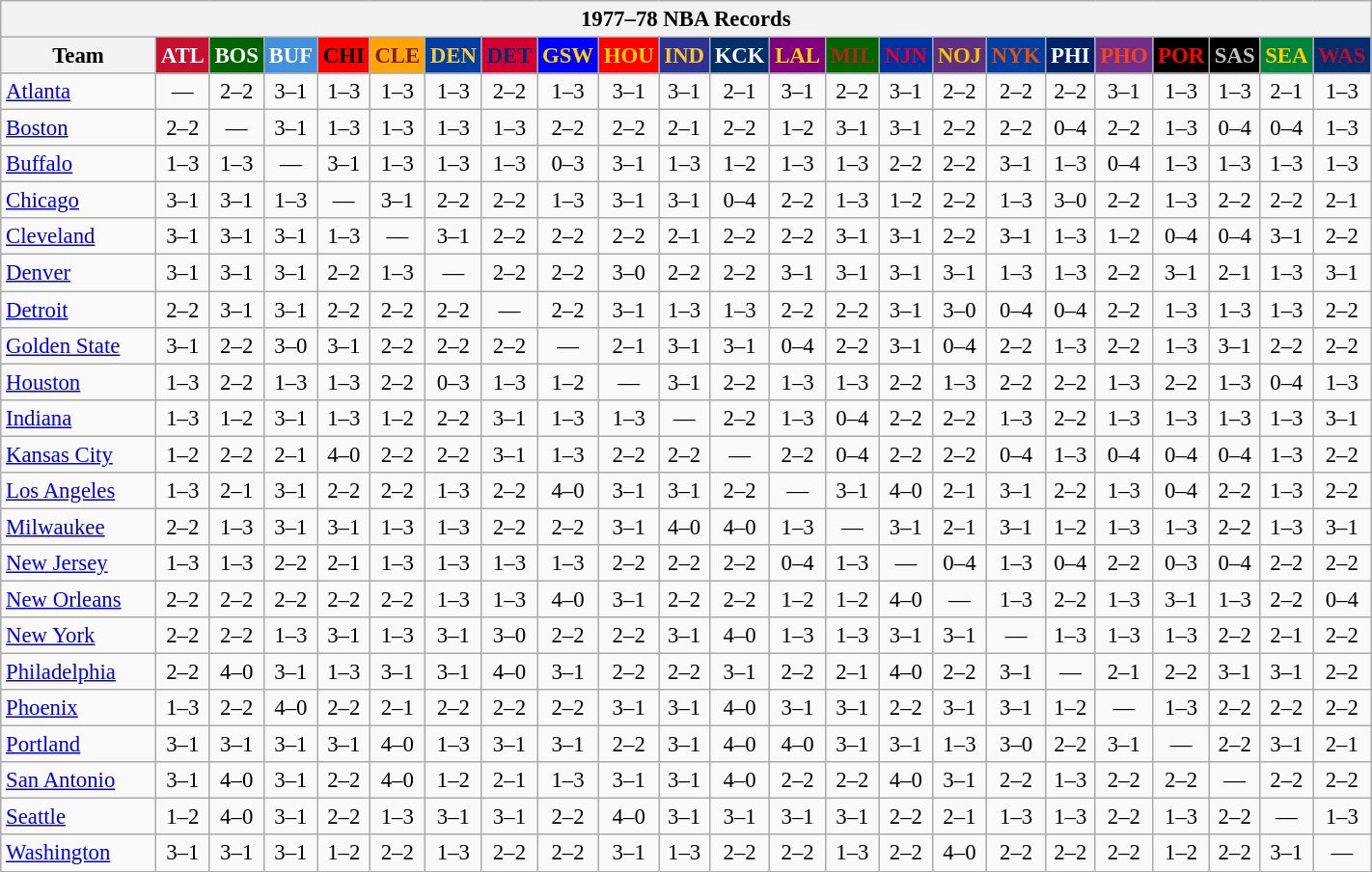<table class="wikitable" style="font-size:95%; text-align:center;">
<tr>
<th colspan=23>1977–78 NBA Records</th>
</tr>
<tr>
<th width=100>Team</th>
<th style="background:#C90F2E;color:#FFFFFF;width=35">ATL</th>
<th style="background:#006400;color:#FFFFFF;width=35">BOS</th>
<th style="background:#428FDF;color:#FFFFFF;width=35">BUF</th>
<th style="background:#FF0000;color:#000000;width=35">CHI</th>
<th style="background:#FFA402;color:#77222F;width=35">CLE</th>
<th style="background:#003EA4;color:#FDC835;width=35">DEN</th>
<th style="background:#D40032;color:#012D6C;width=35">DET</th>
<th style="background:#0000FF;color:#FFD700;width=35">GSW</th>
<th style="background:#FF0000;color:#FFD700;width=35">HOU</th>
<th style="background:#2C3294;color:#FCC624;width=35">IND</th>
<th style="background:#012F6B;color:#FFFFFF;width=35">KCK</th>
<th style="background:#800080;color:#FFD700;width=35">LAL</th>
<th style="background:#006400;color:#B22222;width=35">MIL</th>
<th style="background:#0032A1;color:#E5002B;width=35">NJN</th>
<th style="background:#5C2F83;color:#FCC200;width=35">NOJ</th>
<th style="background:#003EA4;color:#E35208;width=35">NYK</th>
<th style="background:#012268;color:#FFFFFF;width=35">PHI</th>
<th style="background:#702F8B;color:#FA4417;width=35">PHO</th>
<th style="background:#000000;color:#FF0000;width=35">POR</th>
<th style="background:#000000;color:#C0C0C0;width=35">SAS</th>
<th style="background:#00843D;color:#FFCD01;width=35">SEA</th>
<th style="background:#012F6D;color:#BA0C2F;width=35">WAS</th>
</tr>
<tr>
<td style="text-align:left;"><a href='#'>Atlanta</a></td>
<td>—</td>
<td>2–2</td>
<td>3–1</td>
<td>1–3</td>
<td>1–3</td>
<td>1–3</td>
<td>2–2</td>
<td>1–3</td>
<td>3–1</td>
<td>3–1</td>
<td>2–1</td>
<td>3–1</td>
<td>2–2</td>
<td>3–1</td>
<td>2–2</td>
<td>2–2</td>
<td>2–2</td>
<td>3–1</td>
<td>1–3</td>
<td>1–3</td>
<td>2–1</td>
<td>1–3</td>
</tr>
<tr>
<td style="text-align:left;"><a href='#'>Boston</a></td>
<td>2–2</td>
<td>—</td>
<td>3–1</td>
<td>1–3</td>
<td>1–3</td>
<td>1–3</td>
<td>1–3</td>
<td>2–2</td>
<td>2–2</td>
<td>2–1</td>
<td>2–2</td>
<td>1–2</td>
<td>3–1</td>
<td>3–1</td>
<td>2–2</td>
<td>2–2</td>
<td>0–4</td>
<td>2–2</td>
<td>1–3</td>
<td>0–4</td>
<td>0–4</td>
<td>1–3</td>
</tr>
<tr>
<td style="text-align:left;"><a href='#'>Buffalo</a></td>
<td>1–3</td>
<td>1–3</td>
<td>—</td>
<td>3–1</td>
<td>1–3</td>
<td>1–3</td>
<td>1–3</td>
<td>0–3</td>
<td>3–1</td>
<td>1–3</td>
<td>1–2</td>
<td>1–3</td>
<td>1–3</td>
<td>2–2</td>
<td>2–2</td>
<td>3–1</td>
<td>1–3</td>
<td>0–4</td>
<td>1–3</td>
<td>1–3</td>
<td>1–3</td>
<td>1–3</td>
</tr>
<tr>
<td style="text-align:left;"><a href='#'>Chicago</a></td>
<td>3–1</td>
<td>3–1</td>
<td>1–3</td>
<td>—</td>
<td>3–1</td>
<td>2–2</td>
<td>2–2</td>
<td>1–3</td>
<td>3–1</td>
<td>3–1</td>
<td>0–4</td>
<td>2–2</td>
<td>1–3</td>
<td>1–2</td>
<td>2–2</td>
<td>1–3</td>
<td>3–0</td>
<td>2–2</td>
<td>1–3</td>
<td>2–2</td>
<td>2–2</td>
<td>2–1</td>
</tr>
<tr>
<td style="text-align:left;"><a href='#'>Cleveland</a></td>
<td>3–1</td>
<td>3–1</td>
<td>3–1</td>
<td>1–3</td>
<td>—</td>
<td>3–1</td>
<td>2–2</td>
<td>2–2</td>
<td>2–2</td>
<td>2–1</td>
<td>2–2</td>
<td>2–2</td>
<td>3–1</td>
<td>3–1</td>
<td>2–2</td>
<td>3–1</td>
<td>1–3</td>
<td>1–2</td>
<td>0–4</td>
<td>0–4</td>
<td>3–1</td>
<td>2–2</td>
</tr>
<tr>
<td style="text-align:left;"><a href='#'>Denver</a></td>
<td>3–1</td>
<td>3–1</td>
<td>3–1</td>
<td>2–2</td>
<td>1–3</td>
<td>—</td>
<td>2–2</td>
<td>2–2</td>
<td>3–0</td>
<td>2–2</td>
<td>2–2</td>
<td>3–1</td>
<td>3–1</td>
<td>3–1</td>
<td>3–1</td>
<td>1–3</td>
<td>1–3</td>
<td>2–2</td>
<td>3–1</td>
<td>2–1</td>
<td>1–3</td>
<td>3–1</td>
</tr>
<tr>
<td style="text-align:left;"><a href='#'>Detroit</a></td>
<td>2–2</td>
<td>3–1</td>
<td>3–1</td>
<td>2–2</td>
<td>2–2</td>
<td>2–2</td>
<td>—</td>
<td>2–2</td>
<td>3–1</td>
<td>1–3</td>
<td>1–3</td>
<td>2–2</td>
<td>2–2</td>
<td>3–1</td>
<td>3–0</td>
<td>0–4</td>
<td>0–4</td>
<td>2–2</td>
<td>1–3</td>
<td>1–3</td>
<td>1–3</td>
<td>2–2</td>
</tr>
<tr>
<td style="text-align:left;"><a href='#'>Golden State</a></td>
<td>3–1</td>
<td>2–2</td>
<td>3–0</td>
<td>3–1</td>
<td>2–2</td>
<td>2–2</td>
<td>2–2</td>
<td>—</td>
<td>2–1</td>
<td>3–1</td>
<td>3–1</td>
<td>0–4</td>
<td>2–2</td>
<td>3–1</td>
<td>0–4</td>
<td>2–2</td>
<td>1–3</td>
<td>2–2</td>
<td>1–3</td>
<td>3–1</td>
<td>2–2</td>
<td>2–2</td>
</tr>
<tr>
<td style="text-align:left;"><a href='#'>Houston</a></td>
<td>1–3</td>
<td>2–2</td>
<td>1–3</td>
<td>1–3</td>
<td>2–2</td>
<td>0–3</td>
<td>1–3</td>
<td>1–2</td>
<td>—</td>
<td>3–1</td>
<td>2–2</td>
<td>1–3</td>
<td>1–3</td>
<td>2–2</td>
<td>1–3</td>
<td>2–2</td>
<td>2–2</td>
<td>1–3</td>
<td>2–2</td>
<td>1–3</td>
<td>0–4</td>
<td>1–3</td>
</tr>
<tr>
<td style="text-align:left;"><a href='#'>Indiana</a></td>
<td>1–3</td>
<td>1–2</td>
<td>3–1</td>
<td>1–3</td>
<td>1–2</td>
<td>2–2</td>
<td>3–1</td>
<td>1–3</td>
<td>1–3</td>
<td>—</td>
<td>2–2</td>
<td>1–3</td>
<td>0–4</td>
<td>2–2</td>
<td>2–2</td>
<td>1–3</td>
<td>2–2</td>
<td>1–3</td>
<td>1–3</td>
<td>1–3</td>
<td>1–3</td>
<td>3–1</td>
</tr>
<tr>
<td style="text-align:left;"><a href='#'>Kansas City</a></td>
<td>1–2</td>
<td>2–2</td>
<td>2–1</td>
<td>4–0</td>
<td>2–2</td>
<td>2–2</td>
<td>3–1</td>
<td>1–3</td>
<td>2–2</td>
<td>2–2</td>
<td>—</td>
<td>2–2</td>
<td>0–4</td>
<td>2–2</td>
<td>2–2</td>
<td>0–4</td>
<td>1–3</td>
<td>0–4</td>
<td>0–4</td>
<td>0–4</td>
<td>1–3</td>
<td>2–2</td>
</tr>
<tr>
<td style="text-align:left;"><a href='#'>Los Angeles</a></td>
<td>1–3</td>
<td>2–1</td>
<td>3–1</td>
<td>2–2</td>
<td>2–2</td>
<td>1–3</td>
<td>2–2</td>
<td>4–0</td>
<td>3–1</td>
<td>3–1</td>
<td>2–2</td>
<td>—</td>
<td>3–1</td>
<td>4–0</td>
<td>2–1</td>
<td>3–1</td>
<td>2–2</td>
<td>1–3</td>
<td>0–4</td>
<td>2–2</td>
<td>1–3</td>
<td>2–2</td>
</tr>
<tr>
<td style="text-align:left;"><a href='#'>Milwaukee</a></td>
<td>2–2</td>
<td>1–3</td>
<td>3–1</td>
<td>3–1</td>
<td>1–3</td>
<td>1–3</td>
<td>2–2</td>
<td>2–2</td>
<td>3–1</td>
<td>4–0</td>
<td>4–0</td>
<td>1–3</td>
<td>—</td>
<td>3–1</td>
<td>2–1</td>
<td>3–1</td>
<td>1–2</td>
<td>1–3</td>
<td>1–3</td>
<td>2–2</td>
<td>1–3</td>
<td>3–1</td>
</tr>
<tr>
<td style="text-align:left;"><a href='#'>New Jersey</a></td>
<td>1–3</td>
<td>1–3</td>
<td>2–2</td>
<td>2–1</td>
<td>1–3</td>
<td>1–3</td>
<td>1–3</td>
<td>1–3</td>
<td>2–2</td>
<td>2–2</td>
<td>2–2</td>
<td>0–4</td>
<td>1–3</td>
<td>—</td>
<td>0–4</td>
<td>1–3</td>
<td>0–4</td>
<td>2–2</td>
<td>0–3</td>
<td>0–4</td>
<td>2–2</td>
<td>2–2</td>
</tr>
<tr>
<td style="text-align:left;"><a href='#'>New Orleans</a></td>
<td>2–2</td>
<td>2–2</td>
<td>2–2</td>
<td>2–2</td>
<td>2–2</td>
<td>1–3</td>
<td>1–3</td>
<td>4–0</td>
<td>3–1</td>
<td>2–2</td>
<td>2–2</td>
<td>1–2</td>
<td>1–2</td>
<td>4–0</td>
<td>—</td>
<td>1–3</td>
<td>2–2</td>
<td>1–3</td>
<td>3–1</td>
<td>1–3</td>
<td>2–2</td>
<td>0–4</td>
</tr>
<tr>
<td style="text-align:left;"><a href='#'>New York</a></td>
<td>2–2</td>
<td>2–2</td>
<td>1–3</td>
<td>3–1</td>
<td>1–3</td>
<td>3–1</td>
<td>3–0</td>
<td>2–2</td>
<td>2–2</td>
<td>3–1</td>
<td>4–0</td>
<td>1–3</td>
<td>1–3</td>
<td>3–1</td>
<td>3–1</td>
<td>—</td>
<td>1–3</td>
<td>1–3</td>
<td>1–3</td>
<td>2–2</td>
<td>2–1</td>
<td>2–2</td>
</tr>
<tr>
<td style="text-align:left;"><a href='#'>Philadelphia</a></td>
<td>2–2</td>
<td>4–0</td>
<td>3–1</td>
<td>1–3</td>
<td>3–1</td>
<td>3–1</td>
<td>4–0</td>
<td>3–1</td>
<td>2–2</td>
<td>2–2</td>
<td>3–1</td>
<td>2–2</td>
<td>2–1</td>
<td>4–0</td>
<td>2–2</td>
<td>3–1</td>
<td>—</td>
<td>2–1</td>
<td>2–2</td>
<td>3–1</td>
<td>3–1</td>
<td>2–2</td>
</tr>
<tr>
<td style="text-align:left;"><a href='#'>Phoenix</a></td>
<td>1–3</td>
<td>2–2</td>
<td>4–0</td>
<td>2–2</td>
<td>2–1</td>
<td>2–2</td>
<td>2–2</td>
<td>2–2</td>
<td>3–1</td>
<td>3–1</td>
<td>4–0</td>
<td>3–1</td>
<td>3–1</td>
<td>2–2</td>
<td>3–1</td>
<td>3–1</td>
<td>1–2</td>
<td>—</td>
<td>1–3</td>
<td>2–2</td>
<td>2–2</td>
<td>2–2</td>
</tr>
<tr>
<td style="text-align:left;"><a href='#'>Portland</a></td>
<td>3–1</td>
<td>3–1</td>
<td>3–1</td>
<td>3–1</td>
<td>4–0</td>
<td>1–3</td>
<td>3–1</td>
<td>3–1</td>
<td>2–2</td>
<td>3–1</td>
<td>4–0</td>
<td>4–0</td>
<td>3–1</td>
<td>3–1</td>
<td>1–3</td>
<td>3–0</td>
<td>2–2</td>
<td>3–1</td>
<td>—</td>
<td>2–2</td>
<td>3–1</td>
<td>2–1</td>
</tr>
<tr>
<td style="text-align:left;"><a href='#'>San Antonio</a></td>
<td>3–1</td>
<td>4–0</td>
<td>3–1</td>
<td>2–2</td>
<td>4–0</td>
<td>1–2</td>
<td>2–1</td>
<td>1–3</td>
<td>3–1</td>
<td>3–1</td>
<td>4–0</td>
<td>2–2</td>
<td>2–2</td>
<td>4–0</td>
<td>3–1</td>
<td>2–2</td>
<td>1–3</td>
<td>2–2</td>
<td>2–2</td>
<td>—</td>
<td>2–2</td>
<td>2–2</td>
</tr>
<tr>
<td style="text-align:left;"><a href='#'>Seattle</a></td>
<td>1–2</td>
<td>4–0</td>
<td>3–1</td>
<td>2–2</td>
<td>1–3</td>
<td>3–1</td>
<td>3–1</td>
<td>2–2</td>
<td>4–0</td>
<td>3–1</td>
<td>3–1</td>
<td>3–1</td>
<td>3–1</td>
<td>2–2</td>
<td>2–1</td>
<td>1–3</td>
<td>1–3</td>
<td>2–2</td>
<td>1–3</td>
<td>2–2</td>
<td>—</td>
<td>1–3</td>
</tr>
<tr>
<td style="text-align:left;"><a href='#'>Washington</a></td>
<td>3–1</td>
<td>3–1</td>
<td>3–1</td>
<td>1–2</td>
<td>2–2</td>
<td>1–3</td>
<td>2–2</td>
<td>2–2</td>
<td>3–1</td>
<td>1–3</td>
<td>2–2</td>
<td>2–2</td>
<td>1–3</td>
<td>2–2</td>
<td>4–0</td>
<td>2–2</td>
<td>2–2</td>
<td>2–2</td>
<td>1–2</td>
<td>2–2</td>
<td>3–1</td>
<td>—</td>
</tr>
</table>
